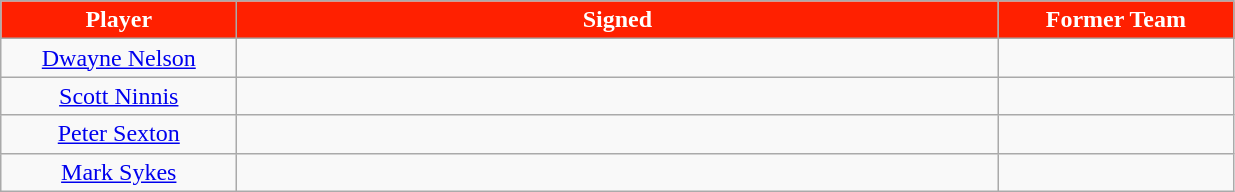<table class="wikitable sortable sortable">
<tr>
<th style="background:#ff2000; color:#ffffff" width=150>Player</th>
<th style="background:#ff2000; color:#ffffff" width=500>Signed</th>
<th style="background:#ff2000; color:#ffffff" width=150>Former Team</th>
</tr>
<tr style="text-align: center">
<td><a href='#'>Dwayne Nelson</a></td>
<td></td>
<td></td>
</tr>
<tr style="text-align: center">
<td><a href='#'>Scott Ninnis</a></td>
<td></td>
<td></td>
</tr>
<tr style="text-align: center">
<td><a href='#'>Peter Sexton</a></td>
<td></td>
<td></td>
</tr>
<tr style="text-align: center">
<td><a href='#'>Mark Sykes</a></td>
<td></td>
<td></td>
</tr>
</table>
